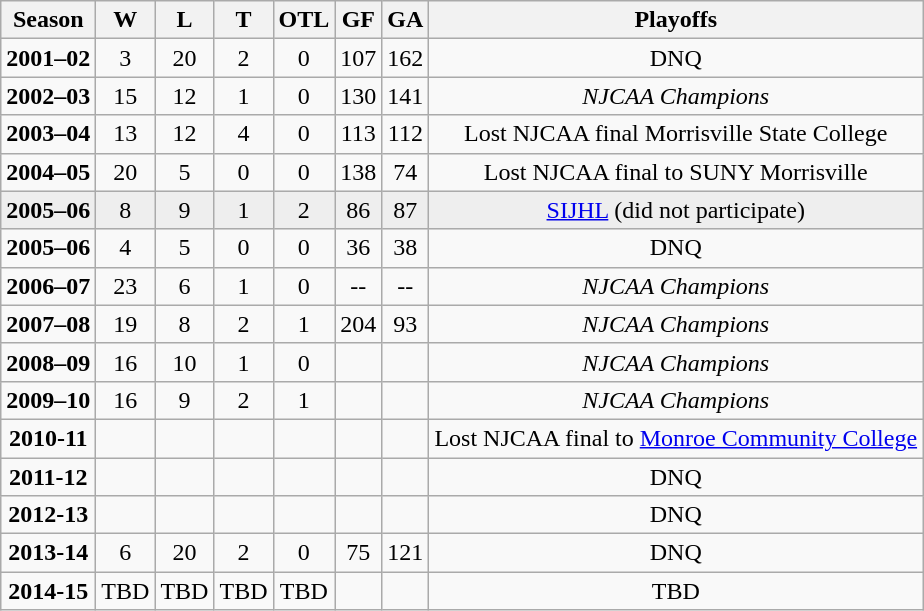<table class="wikitable">
<tr>
<th>Season</th>
<th>W</th>
<th>L</th>
<th>T</th>
<th>OTL</th>
<th>GF</th>
<th>GA</th>
<th>Playoffs</th>
</tr>
<tr align="center">
<td><strong>2001–02</strong></td>
<td>3</td>
<td>20</td>
<td>2</td>
<td>0</td>
<td>107</td>
<td>162</td>
<td>DNQ</td>
</tr>
<tr align="center">
<td><strong>2002–03</strong></td>
<td>15</td>
<td>12</td>
<td>1</td>
<td>0</td>
<td>130</td>
<td>141</td>
<td><em>NJCAA Champions</em></td>
</tr>
<tr align="center">
<td><strong>2003–04</strong></td>
<td>13</td>
<td>12</td>
<td>4</td>
<td>0</td>
<td>113</td>
<td>112</td>
<td>Lost NJCAA final Morrisville State College</td>
</tr>
<tr align="center">
<td><strong>2004–05</strong></td>
<td>20</td>
<td>5</td>
<td>0</td>
<td>0</td>
<td>138</td>
<td>74</td>
<td>Lost NJCAA final to SUNY Morrisville</td>
</tr>
<tr align="center" bgcolor="#eeeeee">
<td><strong>2005–06</strong></td>
<td>8</td>
<td>9</td>
<td>1</td>
<td>2</td>
<td>86</td>
<td>87</td>
<td><a href='#'>SIJHL</a> (did not participate)</td>
</tr>
<tr align="center">
<td><strong>2005–06</strong></td>
<td>4</td>
<td>5</td>
<td>0</td>
<td>0</td>
<td>36</td>
<td>38</td>
<td>DNQ</td>
</tr>
<tr align="center">
<td><strong>2006–07</strong></td>
<td>23</td>
<td>6</td>
<td>1</td>
<td>0</td>
<td>--</td>
<td>--</td>
<td><em>NJCAA Champions</em></td>
</tr>
<tr align="center">
<td><strong>2007–08</strong></td>
<td>19</td>
<td>8</td>
<td>2</td>
<td>1</td>
<td>204</td>
<td>93</td>
<td><em>NJCAA Champions</em></td>
</tr>
<tr align="center">
<td><strong>2008–09</strong></td>
<td>16</td>
<td>10</td>
<td>1</td>
<td>0</td>
<td></td>
<td></td>
<td><em>NJCAA Champions</em></td>
</tr>
<tr align="center">
<td><strong>2009–10</strong></td>
<td>16</td>
<td>9</td>
<td>2</td>
<td>1</td>
<td></td>
<td></td>
<td><em>NJCAA Champions</em></td>
</tr>
<tr align="center">
<td><strong>2010-11</strong></td>
<td></td>
<td></td>
<td></td>
<td></td>
<td></td>
<td></td>
<td>Lost NJCAA final to <a href='#'>Monroe Community College</a></td>
</tr>
<tr align="center">
<td><strong>2011-12</strong></td>
<td></td>
<td></td>
<td></td>
<td></td>
<td></td>
<td></td>
<td>DNQ</td>
</tr>
<tr align="center">
<td><strong>2012-13</strong></td>
<td></td>
<td></td>
<td></td>
<td></td>
<td></td>
<td></td>
<td>DNQ</td>
</tr>
<tr align="center">
<td><strong>2013-14</strong></td>
<td>6</td>
<td>20</td>
<td>2</td>
<td>0</td>
<td>75</td>
<td>121</td>
<td>DNQ</td>
</tr>
<tr align="center">
<td><strong>2014-15</strong></td>
<td>TBD</td>
<td>TBD</td>
<td>TBD</td>
<td>TBD</td>
<td></td>
<td></td>
<td>TBD</td>
</tr>
</table>
